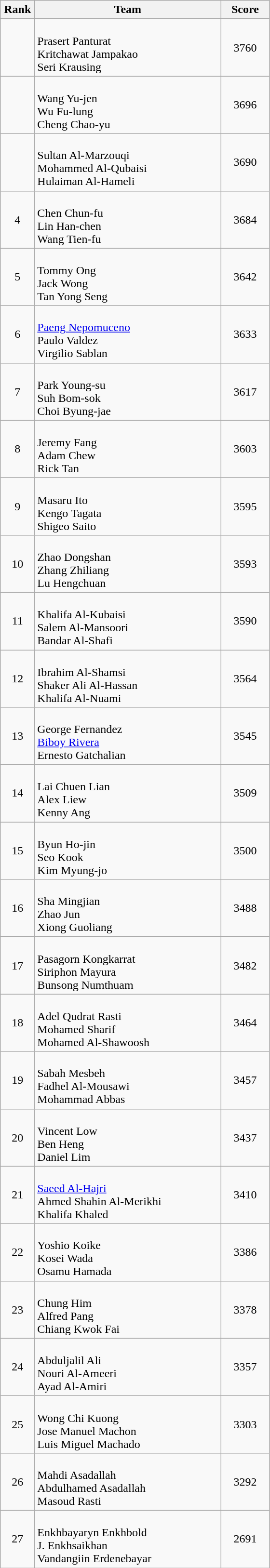<table class=wikitable style="text-align:center">
<tr>
<th width=40>Rank</th>
<th width=250>Team</th>
<th width=60>Score</th>
</tr>
<tr>
<td></td>
<td align=left><br>Prasert Panturat<br>Kritchawat Jampakao<br>Seri Krausing</td>
<td>3760</td>
</tr>
<tr>
<td></td>
<td align=left><br>Wang Yu-jen<br>Wu Fu-lung<br>Cheng Chao-yu</td>
<td>3696</td>
</tr>
<tr>
<td></td>
<td align=left><br>Sultan Al-Marzouqi<br>Mohammed Al-Qubaisi<br>Hulaiman Al-Hameli</td>
<td>3690</td>
</tr>
<tr>
<td>4</td>
<td align=left><br>Chen Chun-fu<br>Lin Han-chen<br>Wang Tien-fu</td>
<td>3684</td>
</tr>
<tr>
<td>5</td>
<td align=left><br>Tommy Ong<br>Jack Wong<br>Tan Yong Seng</td>
<td>3642</td>
</tr>
<tr>
<td>6</td>
<td align=left><br><a href='#'>Paeng Nepomuceno</a><br>Paulo Valdez<br>Virgilio Sablan</td>
<td>3633</td>
</tr>
<tr>
<td>7</td>
<td align=left><br>Park Young-su<br>Suh Bom-sok<br>Choi Byung-jae</td>
<td>3617</td>
</tr>
<tr>
<td>8</td>
<td align=left><br>Jeremy Fang<br>Adam Chew<br>Rick Tan</td>
<td>3603</td>
</tr>
<tr>
<td>9</td>
<td align=left><br>Masaru Ito<br>Kengo Tagata<br>Shigeo Saito</td>
<td>3595</td>
</tr>
<tr>
<td>10</td>
<td align=left><br>Zhao Dongshan<br>Zhang Zhiliang<br>Lu Hengchuan</td>
<td>3593</td>
</tr>
<tr>
<td>11</td>
<td align=left><br>Khalifa Al-Kubaisi<br>Salem Al-Mansoori<br>Bandar Al-Shafi</td>
<td>3590</td>
</tr>
<tr>
<td>12</td>
<td align=left><br>Ibrahim Al-Shamsi<br>Shaker Ali Al-Hassan<br>Khalifa Al-Nuami</td>
<td>3564</td>
</tr>
<tr>
<td>13</td>
<td align=left><br>George Fernandez<br><a href='#'>Biboy Rivera</a><br>Ernesto Gatchalian</td>
<td>3545</td>
</tr>
<tr>
<td>14</td>
<td align=left><br>Lai Chuen Lian<br>Alex Liew<br>Kenny Ang</td>
<td>3509</td>
</tr>
<tr>
<td>15</td>
<td align=left><br>Byun Ho-jin<br>Seo Kook<br>Kim Myung-jo</td>
<td>3500</td>
</tr>
<tr>
<td>16</td>
<td align=left><br>Sha Mingjian<br>Zhao Jun<br>Xiong Guoliang</td>
<td>3488</td>
</tr>
<tr>
<td>17</td>
<td align=left><br>Pasagorn Kongkarrat<br>Siriphon Mayura<br>Bunsong Numthuam</td>
<td>3482</td>
</tr>
<tr>
<td>18</td>
<td align=left><br>Adel Qudrat Rasti<br>Mohamed Sharif<br>Mohamed Al-Shawoosh</td>
<td>3464</td>
</tr>
<tr>
<td>19</td>
<td align=left><br>Sabah Mesbeh<br>Fadhel Al-Mousawi<br>Mohammad Abbas</td>
<td>3457</td>
</tr>
<tr>
<td>20</td>
<td align=left><br>Vincent Low<br>Ben Heng<br>Daniel Lim</td>
<td>3437</td>
</tr>
<tr>
<td>21</td>
<td align=left><br><a href='#'>Saeed Al-Hajri</a><br>Ahmed Shahin Al-Merikhi<br>Khalifa Khaled</td>
<td>3410</td>
</tr>
<tr>
<td>22</td>
<td align=left><br>Yoshio Koike<br>Kosei Wada<br>Osamu Hamada</td>
<td>3386</td>
</tr>
<tr>
<td>23</td>
<td align=left><br>Chung Him<br>Alfred Pang<br>Chiang Kwok Fai</td>
<td>3378</td>
</tr>
<tr>
<td>24</td>
<td align=left><br>Abduljalil Ali<br>Nouri Al-Ameeri<br>Ayad Al-Amiri</td>
<td>3357</td>
</tr>
<tr>
<td>25</td>
<td align=left><br>Wong Chi Kuong<br>Jose Manuel Machon<br>Luis Miguel Machado</td>
<td>3303</td>
</tr>
<tr>
<td>26</td>
<td align=left><br>Mahdi Asadallah<br>Abdulhamed Asadallah<br>Masoud Rasti</td>
<td>3292</td>
</tr>
<tr>
<td>27</td>
<td align=left><br>Enkhbayaryn Enkhbold<br>J. Enkhsaikhan<br>Vandangiin Erdenebayar</td>
<td>2691</td>
</tr>
</table>
